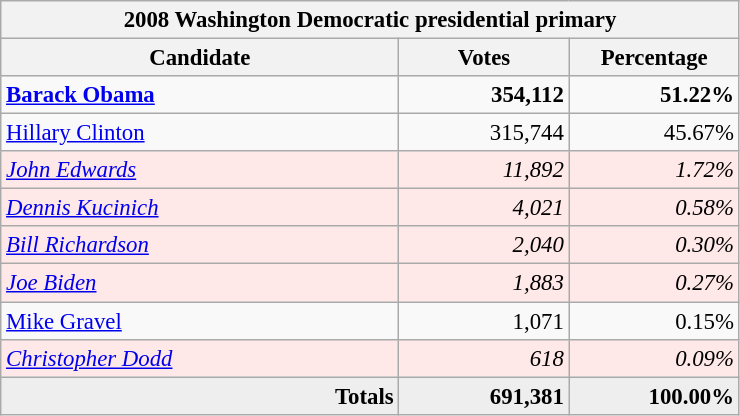<table class="wikitable" style="font-size: 95%; text-align:right;">
<tr>
<th colspan="4">2008 Washington Democratic presidential primary</th>
</tr>
<tr>
<th style="width: 17em">Candidate</th>
<th style="width: 7em">Votes</th>
<th style="width: 7em">Percentage</th>
</tr>
<tr>
<td style="text-align:left;"><strong><a href='#'>Barack Obama</a></strong></td>
<td><strong>354,112</strong></td>
<td><strong>51.22%</strong></td>
</tr>
<tr>
<td style="text-align:left;"><a href='#'>Hillary Clinton</a></td>
<td>315,744</td>
<td>45.67%</td>
</tr>
<tr style="background:#ffe8e8;">
<td style="text-align:left;"><em><a href='#'>John Edwards</a></em></td>
<td><em>11,892</em></td>
<td><em>1.72%</em></td>
</tr>
<tr style="background:#ffe8e8;">
<td style="text-align:left;"><em><a href='#'>Dennis Kucinich</a></em></td>
<td><em>4,021</em></td>
<td><em>0.58%</em></td>
</tr>
<tr style="background:#ffe8e8;">
<td style="text-align:left;"><em><a href='#'>Bill Richardson</a></em></td>
<td><em>2,040</em></td>
<td><em>0.30%</em></td>
</tr>
<tr style="background:#ffe8e8;">
<td style="text-align:left;"><em><a href='#'>Joe Biden</a></em></td>
<td><em>1,883</em></td>
<td><em>0.27%</em></td>
</tr>
<tr>
<td style="text-align:left;"><a href='#'>Mike Gravel</a></td>
<td>1,071</td>
<td>0.15%</td>
</tr>
<tr style="background:#ffe8e8;">
<td style="text-align:left;"><em><a href='#'>Christopher Dodd</a></em></td>
<td><em>618</em></td>
<td><em>0.09%</em></td>
</tr>
<tr style="background:#eee; margin-right:0.5em;">
<td><strong>Totals</strong></td>
<td><strong>691,381</strong></td>
<td><strong>100.00%</strong></td>
</tr>
</table>
